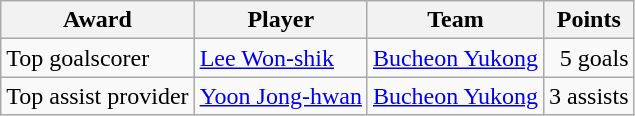<table class="wikitable">
<tr>
<th>Award</th>
<th>Player</th>
<th>Team</th>
<th>Points</th>
</tr>
<tr>
<td>Top goalscorer</td>
<td> <a href='#'>Lee Won-shik</a></td>
<td><a href='#'>Bucheon Yukong</a></td>
<td align="right">5 goals</td>
</tr>
<tr>
<td>Top assist provider</td>
<td> <a href='#'>Yoon Jong-hwan</a></td>
<td><a href='#'>Bucheon Yukong</a></td>
<td align="right">3 assists</td>
</tr>
</table>
